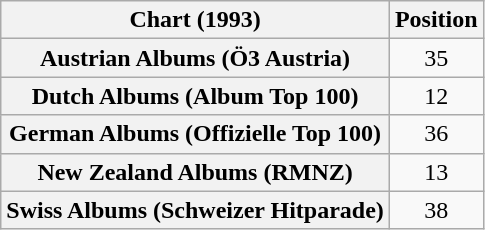<table class="wikitable sortable plainrowheaders" style="text-align:center">
<tr>
<th scope="col">Chart (1993)</th>
<th scope="col">Position</th>
</tr>
<tr>
<th scope="row">Austrian Albums (Ö3 Austria)</th>
<td>35</td>
</tr>
<tr>
<th scope="row">Dutch Albums (Album Top 100)</th>
<td>12</td>
</tr>
<tr>
<th scope="row">German Albums (Offizielle Top 100)</th>
<td>36</td>
</tr>
<tr>
<th scope="row">New Zealand Albums (RMNZ)</th>
<td>13</td>
</tr>
<tr>
<th scope="row">Swiss Albums (Schweizer Hitparade)</th>
<td>38</td>
</tr>
</table>
